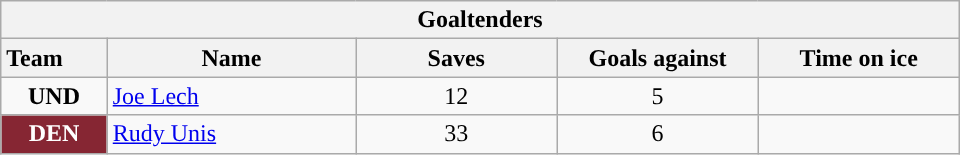<table class="wikitable" style="width:40em; text-align:right;">
<tr>
<th colspan=5>Goaltenders</th>
</tr>
<tr>
<th style="width:4em; text-align:left;">Team</th>
<th style="width:10em;">Name</th>
<th style="width:8em;">Saves</th>
<th style="width:8em;">Goals against</th>
<th style="width:8em;">Time on ice</th>
</tr>
<tr>
<td align=center><strong>UND</strong></td>
<td style="text-align:left;"><a href='#'>Joe Lech</a></td>
<td align=center>12</td>
<td align=center>5</td>
<td align=center></td>
</tr>
<tr>
<td align=center style="color:white; background:#862633; "><strong>DEN</strong></td>
<td style="text-align:left;"><a href='#'>Rudy Unis</a></td>
<td align=center>33</td>
<td align=center>6</td>
<td align=center></td>
</tr>
</table>
